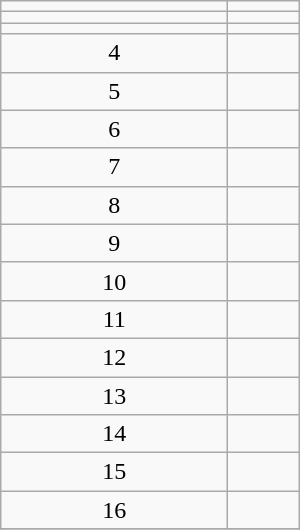<table class="wikitable" width="200px">
<tr>
<td align=center></td>
<td></td>
</tr>
<tr>
<td align=center></td>
<td></td>
</tr>
<tr>
<td align=center></td>
<td></td>
</tr>
<tr>
<td align=center>4</td>
<td></td>
</tr>
<tr>
<td align=center>5</td>
<td></td>
</tr>
<tr>
<td align=center>6</td>
<td></td>
</tr>
<tr>
<td align=center>7</td>
<td></td>
</tr>
<tr>
<td align=center>8</td>
<td></td>
</tr>
<tr>
<td align=center>9</td>
<td></td>
</tr>
<tr>
<td align=center>10</td>
<td></td>
</tr>
<tr>
<td align=center>11</td>
<td></td>
</tr>
<tr>
<td align=center>12</td>
<td></td>
</tr>
<tr>
<td align=center>13</td>
<td></td>
</tr>
<tr>
<td align=center>14</td>
<td></td>
</tr>
<tr>
<td align=center>15</td>
<td></td>
</tr>
<tr>
<td align=center>16</td>
<td></td>
</tr>
<tr>
</tr>
</table>
